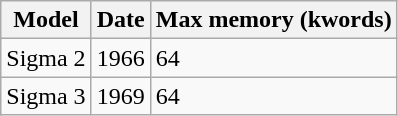<table class="wikitable">
<tr>
<th>Model</th>
<th>Date</th>
<th>Max memory (kwords)</th>
</tr>
<tr>
<td>Sigma 2</td>
<td>1966</td>
<td>64</td>
</tr>
<tr>
<td>Sigma 3</td>
<td>1969</td>
<td>64</td>
</tr>
</table>
